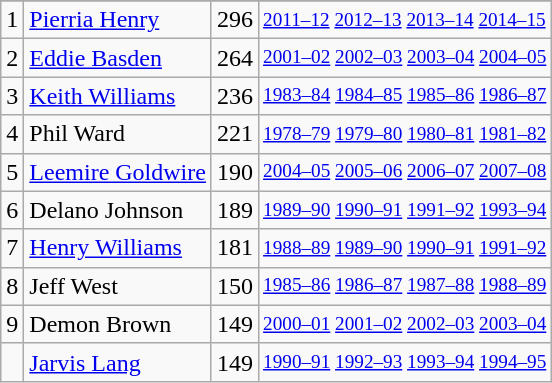<table class="wikitable">
<tr>
</tr>
<tr>
<td>1</td>
<td><a href='#'>Pierria Henry</a></td>
<td>296</td>
<td style="font-size:80%;"><a href='#'>2011–12</a> <a href='#'>2012–13</a> <a href='#'>2013–14</a> <a href='#'>2014–15</a></td>
</tr>
<tr>
<td>2</td>
<td><a href='#'>Eddie Basden</a></td>
<td>264</td>
<td style="font-size:80%;"><a href='#'>2001–02</a> <a href='#'>2002–03</a> <a href='#'>2003–04</a> <a href='#'>2004–05</a></td>
</tr>
<tr>
<td>3</td>
<td><a href='#'>Keith Williams</a></td>
<td>236</td>
<td style="font-size:80%;"><a href='#'>1983–84</a> <a href='#'>1984–85</a> <a href='#'>1985–86</a> <a href='#'>1986–87</a></td>
</tr>
<tr>
<td>4</td>
<td>Phil Ward</td>
<td>221</td>
<td style="font-size:80%;"><a href='#'>1978–79</a> <a href='#'>1979–80</a> <a href='#'>1980–81</a> <a href='#'>1981–82</a></td>
</tr>
<tr>
<td>5</td>
<td><a href='#'>Leemire Goldwire</a></td>
<td>190</td>
<td style="font-size:80%;"><a href='#'>2004–05</a> <a href='#'>2005–06</a> <a href='#'>2006–07</a> <a href='#'>2007–08</a></td>
</tr>
<tr>
<td>6</td>
<td>Delano Johnson</td>
<td>189</td>
<td style="font-size:80%;"><a href='#'>1989–90</a> <a href='#'>1990–91</a> <a href='#'>1991–92</a> <a href='#'>1993–94</a></td>
</tr>
<tr>
<td>7</td>
<td><a href='#'>Henry Williams</a></td>
<td>181</td>
<td style="font-size:80%;"><a href='#'>1988–89</a> <a href='#'>1989–90</a> <a href='#'>1990–91</a> <a href='#'>1991–92</a></td>
</tr>
<tr>
<td>8</td>
<td>Jeff West</td>
<td>150</td>
<td style="font-size:80%;"><a href='#'>1985–86</a> <a href='#'>1986–87</a> <a href='#'>1987–88</a> <a href='#'>1988–89</a></td>
</tr>
<tr>
<td>9</td>
<td>Demon Brown</td>
<td>149</td>
<td style="font-size:80%;"><a href='#'>2000–01</a> <a href='#'>2001–02</a> <a href='#'>2002–03</a> <a href='#'>2003–04</a></td>
</tr>
<tr>
<td></td>
<td><a href='#'>Jarvis Lang</a></td>
<td>149</td>
<td style="font-size:80%;"><a href='#'>1990–91</a> <a href='#'>1992–93</a> <a href='#'>1993–94</a> <a href='#'>1994–95</a></td>
</tr>
</table>
